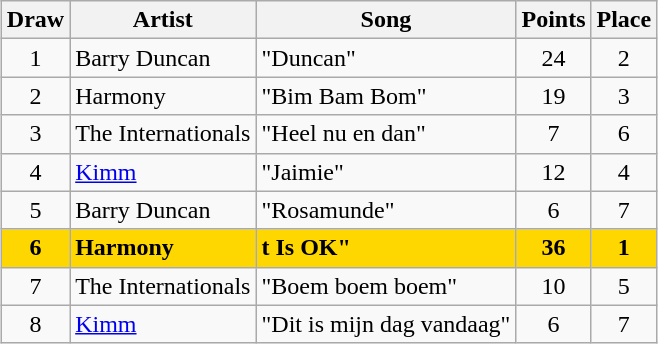<table class="sortable wikitable" style="margin: 1em auto 1em auto; text-align:center">
<tr>
<th>Draw</th>
<th>Artist</th>
<th>Song</th>
<th>Points</th>
<th>Place</th>
</tr>
<tr>
<td>1</td>
<td align="left">Barry Duncan</td>
<td align="left">"Duncan"</td>
<td>24</td>
<td>2</td>
</tr>
<tr>
<td>2</td>
<td align="left">Harmony</td>
<td align="left">"Bim Bam Bom"</td>
<td>19</td>
<td>3</td>
</tr>
<tr>
<td>3</td>
<td align="left">The Internationals</td>
<td align="left">"Heel nu en dan"</td>
<td>7</td>
<td>6</td>
</tr>
<tr>
<td>4</td>
<td align="left"><a href='#'>Kimm</a></td>
<td align="left">"Jaimie"</td>
<td>12</td>
<td>4</td>
</tr>
<tr>
<td>5</td>
<td align="left">Barry Duncan</td>
<td align="left">"Rosamunde"</td>
<td>6</td>
<td>7</td>
</tr>
<tr style="font-weight:bold; background:gold;">
<td>6</td>
<td align="left">Harmony</td>
<td align="left">t Is OK"</td>
<td>36</td>
<td>1</td>
</tr>
<tr>
<td>7</td>
<td align="left">The Internationals</td>
<td align="left">"Boem boem boem"</td>
<td>10</td>
<td>5</td>
</tr>
<tr>
<td>8</td>
<td align="left"><a href='#'>Kimm</a></td>
<td align="left">"Dit is mijn dag vandaag"</td>
<td>6</td>
<td>7</td>
</tr>
</table>
